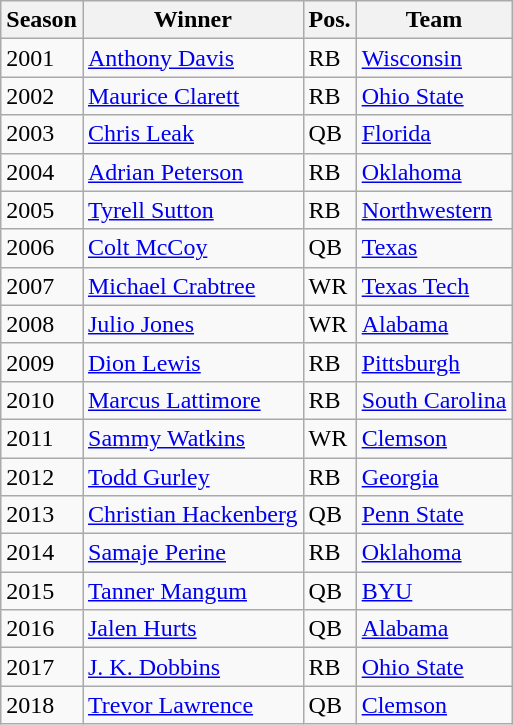<table class="wikitable sortable">
<tr>
<th>Season</th>
<th>Winner</th>
<th>Pos.</th>
<th>Team</th>
</tr>
<tr>
<td>2001</td>
<td><a href='#'>Anthony Davis</a></td>
<td>RB</td>
<td><a href='#'>Wisconsin</a></td>
</tr>
<tr>
<td>2002</td>
<td><a href='#'>Maurice Clarett</a></td>
<td>RB</td>
<td><a href='#'>Ohio State</a></td>
</tr>
<tr>
<td>2003</td>
<td><a href='#'>Chris Leak</a></td>
<td>QB</td>
<td><a href='#'>Florida</a></td>
</tr>
<tr>
<td>2004</td>
<td><a href='#'>Adrian Peterson</a></td>
<td>RB</td>
<td><a href='#'>Oklahoma</a></td>
</tr>
<tr>
<td>2005</td>
<td><a href='#'>Tyrell Sutton</a></td>
<td>RB</td>
<td><a href='#'>Northwestern</a></td>
</tr>
<tr>
<td>2006</td>
<td><a href='#'>Colt McCoy</a></td>
<td>QB</td>
<td><a href='#'>Texas</a></td>
</tr>
<tr>
<td>2007</td>
<td><a href='#'>Michael Crabtree</a></td>
<td>WR</td>
<td><a href='#'>Texas Tech</a></td>
</tr>
<tr>
<td>2008</td>
<td><a href='#'>Julio Jones</a></td>
<td>WR</td>
<td><a href='#'>Alabama</a></td>
</tr>
<tr>
<td>2009</td>
<td><a href='#'>Dion Lewis</a></td>
<td>RB</td>
<td><a href='#'>Pittsburgh</a></td>
</tr>
<tr>
<td>2010</td>
<td><a href='#'>Marcus Lattimore</a></td>
<td>RB</td>
<td><a href='#'>South Carolina</a></td>
</tr>
<tr>
<td>2011</td>
<td><a href='#'>Sammy Watkins</a></td>
<td>WR</td>
<td><a href='#'>Clemson</a></td>
</tr>
<tr>
<td>2012</td>
<td><a href='#'>Todd Gurley</a></td>
<td>RB</td>
<td><a href='#'>Georgia</a></td>
</tr>
<tr>
<td>2013</td>
<td><a href='#'>Christian Hackenberg</a></td>
<td>QB</td>
<td><a href='#'>Penn State</a></td>
</tr>
<tr>
<td>2014</td>
<td><a href='#'>Samaje Perine</a></td>
<td>RB</td>
<td><a href='#'>Oklahoma</a></td>
</tr>
<tr>
<td>2015</td>
<td><a href='#'>Tanner Mangum</a></td>
<td>QB</td>
<td><a href='#'>BYU</a></td>
</tr>
<tr>
<td>2016</td>
<td><a href='#'>Jalen Hurts</a></td>
<td>QB</td>
<td><a href='#'>Alabama</a></td>
</tr>
<tr>
<td>2017</td>
<td><a href='#'>J. K. Dobbins</a></td>
<td>RB</td>
<td><a href='#'>Ohio State</a></td>
</tr>
<tr>
<td>2018</td>
<td><a href='#'>Trevor Lawrence</a></td>
<td>QB</td>
<td><a href='#'>Clemson</a></td>
</tr>
</table>
